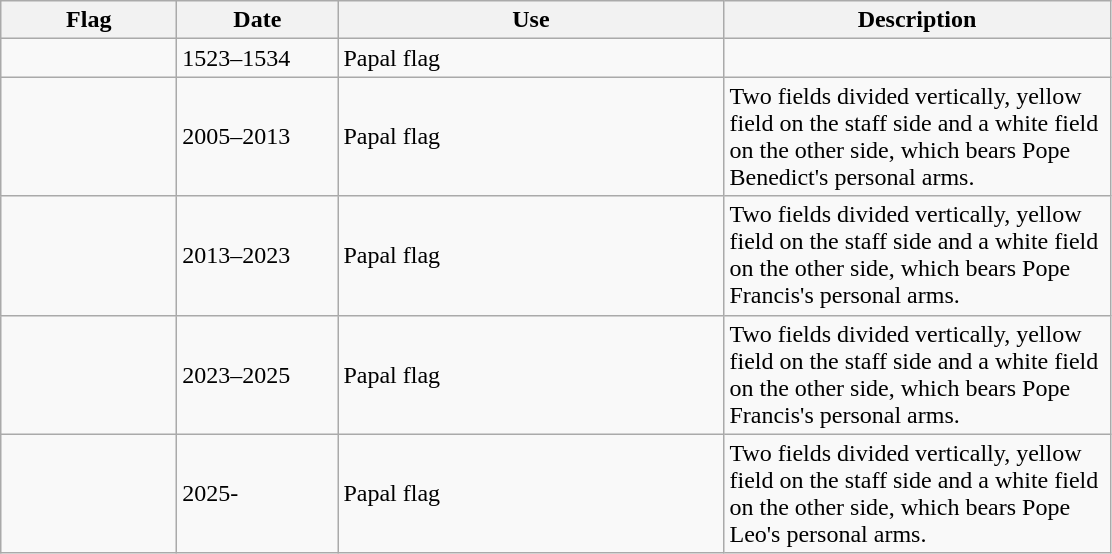<table class="wikitable">
<tr>
<th style="width:110px;">Flag</th>
<th style="width:100px;">Date</th>
<th style="width:250px;">Use</th>
<th style="width:250px;">Description</th>
</tr>
<tr>
<td></td>
<td>1523–1534</td>
<td>Papal flag</td>
<td></td>
</tr>
<tr>
<td></td>
<td>2005–2013</td>
<td>Papal flag</td>
<td>Two fields divided vertically, yellow field on the staff side and a white field on the other side, which bears Pope Benedict's personal arms.</td>
</tr>
<tr>
<td></td>
<td>2013–2023</td>
<td>Papal flag</td>
<td>Two fields divided vertically, yellow field on the staff side and a white field on the other side, which bears Pope Francis's personal arms.</td>
</tr>
<tr>
<td></td>
<td>2023–2025</td>
<td>Papal flag</td>
<td>Two fields divided vertically, yellow field on the staff side and a white field on the other side, which bears Pope Francis's personal arms.</td>
</tr>
<tr>
<td></td>
<td>2025-</td>
<td>Papal flag</td>
<td>Two fields divided vertically, yellow field on the staff side and a white field on the other side, which bears Pope Leo's personal arms.</td>
</tr>
</table>
